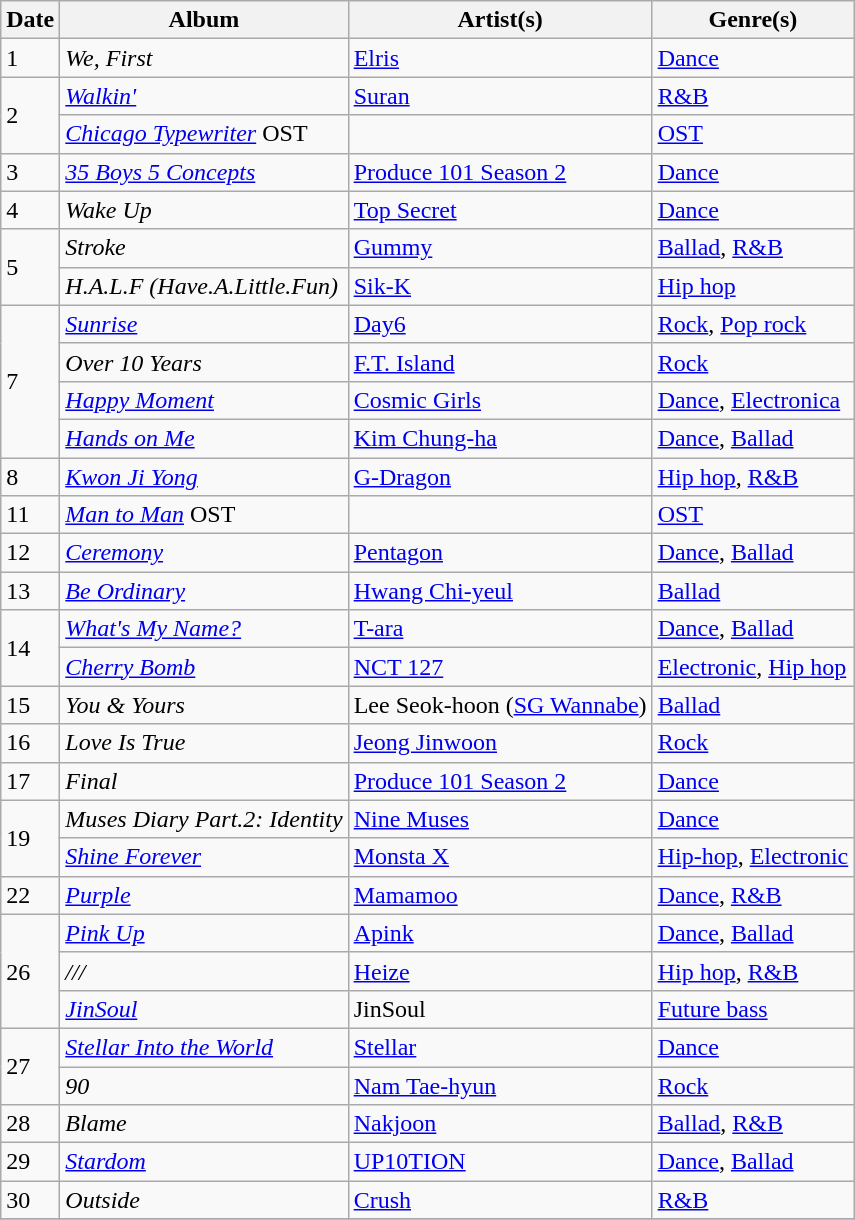<table class="wikitable">
<tr>
<th>Date</th>
<th>Album</th>
<th>Artist(s)</th>
<th>Genre(s)</th>
</tr>
<tr>
<td>1</td>
<td><em>We, First</em></td>
<td><a href='#'>Elris</a></td>
<td><a href='#'>Dance</a></td>
</tr>
<tr>
<td rowspan="2">2</td>
<td><em><a href='#'>Walkin'</a></em></td>
<td><a href='#'>Suran</a></td>
<td><a href='#'>R&B</a></td>
</tr>
<tr>
<td><em><a href='#'>Chicago Typewriter</a></em> OST</td>
<td></td>
<td><a href='#'>OST</a></td>
</tr>
<tr>
<td>3</td>
<td><em><a href='#'>35 Boys 5 Concepts</a></em></td>
<td><a href='#'>Produce 101 Season 2</a></td>
<td><a href='#'>Dance</a></td>
</tr>
<tr>
<td>4</td>
<td><em>Wake Up</em></td>
<td><a href='#'>Top Secret</a></td>
<td><a href='#'>Dance</a></td>
</tr>
<tr>
<td rowspan="2">5</td>
<td><em>Stroke</em></td>
<td><a href='#'>Gummy</a></td>
<td><a href='#'>Ballad</a>, <a href='#'>R&B</a></td>
</tr>
<tr>
<td><em>H.A.L.F (Have.A.Little.Fun)</em></td>
<td><a href='#'>Sik-K</a></td>
<td><a href='#'>Hip hop</a></td>
</tr>
<tr>
<td rowspan="4">7</td>
<td><em><a href='#'>Sunrise</a></em></td>
<td><a href='#'>Day6</a></td>
<td><a href='#'>Rock</a>, <a href='#'>Pop rock</a></td>
</tr>
<tr>
<td><em>Over 10 Years</em></td>
<td><a href='#'>F.T. Island</a></td>
<td><a href='#'>Rock</a></td>
</tr>
<tr>
<td><em><a href='#'>Happy Moment</a></em></td>
<td><a href='#'>Cosmic Girls</a></td>
<td><a href='#'>Dance</a>, <a href='#'>Electronica</a></td>
</tr>
<tr>
<td><em><a href='#'>Hands on Me</a></em></td>
<td><a href='#'>Kim Chung-ha</a></td>
<td><a href='#'>Dance</a>, <a href='#'>Ballad</a></td>
</tr>
<tr>
<td>8</td>
<td><em><a href='#'>Kwon Ji Yong</a></em></td>
<td><a href='#'>G-Dragon</a></td>
<td><a href='#'>Hip hop</a>, <a href='#'>R&B</a></td>
</tr>
<tr>
<td>11</td>
<td><em><a href='#'>Man to Man</a></em> OST</td>
<td></td>
<td><a href='#'>OST</a></td>
</tr>
<tr>
<td>12</td>
<td><em><a href='#'>Ceremony</a></em></td>
<td><a href='#'>Pentagon</a></td>
<td><a href='#'>Dance</a>, <a href='#'>Ballad</a></td>
</tr>
<tr>
<td>13</td>
<td><em><a href='#'>Be Ordinary</a></em></td>
<td><a href='#'>Hwang Chi-yeul</a></td>
<td><a href='#'>Ballad</a></td>
</tr>
<tr>
<td rowspan="2">14</td>
<td><em><a href='#'>What's My Name?</a></em></td>
<td><a href='#'>T-ara</a></td>
<td><a href='#'>Dance</a>, <a href='#'>Ballad</a></td>
</tr>
<tr>
<td><em><a href='#'>Cherry Bomb</a></em></td>
<td><a href='#'>NCT 127</a></td>
<td><a href='#'>Electronic</a>, <a href='#'>Hip hop</a></td>
</tr>
<tr>
<td>15</td>
<td><em>You & Yours</em></td>
<td>Lee Seok-hoon (<a href='#'>SG Wannabe</a>)</td>
<td><a href='#'>Ballad</a></td>
</tr>
<tr>
<td>16</td>
<td><em>Love Is True</em></td>
<td><a href='#'>Jeong Jinwoon</a></td>
<td><a href='#'>Rock</a></td>
</tr>
<tr>
<td>17</td>
<td><em>Final</em></td>
<td><a href='#'>Produce 101 Season 2</a></td>
<td><a href='#'>Dance</a></td>
</tr>
<tr>
<td rowspan="2">19</td>
<td><em>Muses Diary Part.2: Identity</em></td>
<td><a href='#'>Nine Muses</a></td>
<td><a href='#'>Dance</a></td>
</tr>
<tr>
<td><em><a href='#'>Shine Forever</a></em></td>
<td><a href='#'>Monsta X</a></td>
<td><a href='#'>Hip-hop</a>, <a href='#'>Electronic</a></td>
</tr>
<tr>
<td>22</td>
<td><em><a href='#'>Purple</a></em></td>
<td><a href='#'>Mamamoo</a></td>
<td><a href='#'>Dance</a>, <a href='#'>R&B</a></td>
</tr>
<tr>
<td rowspan="3">26</td>
<td><em><a href='#'>Pink Up</a></em></td>
<td><a href='#'>Apink</a></td>
<td><a href='#'>Dance</a>, <a href='#'>Ballad</a></td>
</tr>
<tr>
<td><em>///</em></td>
<td><a href='#'>Heize</a></td>
<td><a href='#'>Hip hop</a>, <a href='#'>R&B</a></td>
</tr>
<tr>
<td><em><a href='#'>JinSoul</a></em></td>
<td>JinSoul</td>
<td><a href='#'>Future bass</a></td>
</tr>
<tr>
<td rowspan="2">27</td>
<td><em><a href='#'>Stellar Into the World</a></em></td>
<td><a href='#'>Stellar</a></td>
<td><a href='#'>Dance</a></td>
</tr>
<tr>
<td><em>90</em></td>
<td><a href='#'>Nam Tae-hyun</a></td>
<td><a href='#'>Rock</a></td>
</tr>
<tr>
<td>28</td>
<td><em>Blame</em></td>
<td><a href='#'>Nakjoon</a></td>
<td><a href='#'>Ballad</a>, <a href='#'>R&B</a></td>
</tr>
<tr>
<td>29</td>
<td><em><a href='#'>Stardom</a></em></td>
<td><a href='#'>UP10TION</a></td>
<td><a href='#'>Dance</a>, <a href='#'>Ballad</a></td>
</tr>
<tr>
<td>30</td>
<td><em>Outside</em></td>
<td><a href='#'>Crush</a></td>
<td><a href='#'>R&B</a></td>
</tr>
<tr>
</tr>
</table>
